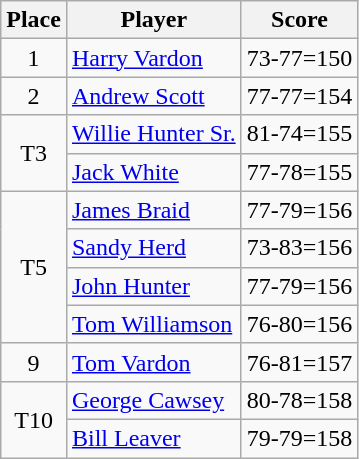<table class="wikitable">
<tr>
<th>Place</th>
<th>Player</th>
<th>Score</th>
</tr>
<tr>
<td align=center>1</td>
<td> <a href='#'>Harry Vardon</a></td>
<td>73-77=150</td>
</tr>
<tr>
<td align=center>2</td>
<td> <a href='#'>Andrew Scott</a></td>
<td>77-77=154</td>
</tr>
<tr>
<td rowspan=2 align=center>T3</td>
<td> <a href='#'>Willie Hunter Sr.</a></td>
<td>81-74=155</td>
</tr>
<tr>
<td> <a href='#'>Jack White</a></td>
<td>77-78=155</td>
</tr>
<tr>
<td rowspan=4 align=center>T5</td>
<td> <a href='#'>James Braid</a></td>
<td>77-79=156</td>
</tr>
<tr>
<td> <a href='#'>Sandy Herd</a></td>
<td>73-83=156</td>
</tr>
<tr>
<td> <a href='#'>John Hunter</a></td>
<td>77-79=156</td>
</tr>
<tr>
<td> <a href='#'>Tom Williamson</a></td>
<td>76-80=156</td>
</tr>
<tr>
<td align=center>9</td>
<td> <a href='#'>Tom Vardon</a></td>
<td>76-81=157</td>
</tr>
<tr>
<td rowspan=2 align=center>T10</td>
<td> <a href='#'>George Cawsey</a></td>
<td>80-78=158</td>
</tr>
<tr>
<td> <a href='#'>Bill Leaver</a></td>
<td>79-79=158</td>
</tr>
</table>
